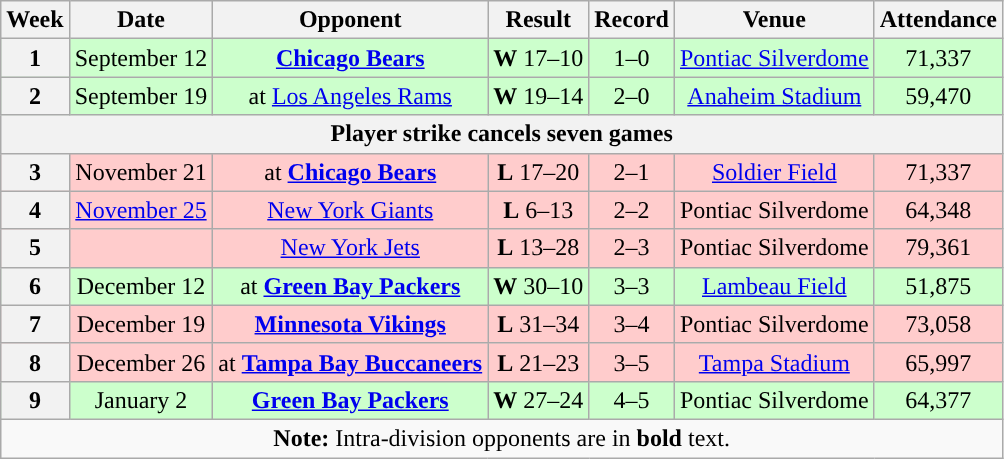<table class="wikitable" style="text-align:center;">
<tr>
<th>Week</th>
<th>Date</th>
<th>Opponent</th>
<th>Result</th>
<th>Record</th>
<th>Venue</th>
<th>Attendance</th>
</tr>
<tr style="background:#cfc">
<th>1</th>
<td>September 12</td>
<td><strong><a href='#'>Chicago Bears</a></strong></td>
<td><strong>W</strong> 17–10</td>
<td>1–0</td>
<td><a href='#'>Pontiac Silverdome</a></td>
<td>71,337</td>
</tr>
<tr style="background:#cfc">
<th>2</th>
<td>September 19</td>
<td>at <a href='#'>Los Angeles Rams</a></td>
<td><strong>W</strong> 19–14</td>
<td>2–0</td>
<td><a href='#'>Anaheim Stadium</a></td>
<td>59,470</td>
</tr>
<tr>
<th colspan="7" style="text-align:center;">Player strike cancels seven games</th>
</tr>
<tr style="background:#fcc">
<th>3</th>
<td>November 21</td>
<td>at <strong><a href='#'>Chicago Bears</a></strong></td>
<td><strong>L</strong> 17–20</td>
<td>2–1</td>
<td><a href='#'>Soldier Field</a></td>
<td>71,337</td>
</tr>
<tr style="background:#fcc">
<th>4</th>
<td><a href='#'>November 25</a></td>
<td><a href='#'>New York Giants</a></td>
<td><strong>L</strong> 6–13</td>
<td>2–2</td>
<td>Pontiac Silverdome</td>
<td>64,348</td>
</tr>
<tr style="background:#fcc">
<th>5</th>
<td></td>
<td><a href='#'>New York Jets</a></td>
<td><strong>L</strong> 13–28</td>
<td>2–3</td>
<td>Pontiac Silverdome</td>
<td>79,361</td>
</tr>
<tr style="background:#cfc">
<th>6</th>
<td>December 12</td>
<td>at <strong><a href='#'>Green Bay Packers</a></strong></td>
<td><strong>W</strong> 30–10</td>
<td>3–3</td>
<td><a href='#'>Lambeau Field</a></td>
<td>51,875</td>
</tr>
<tr style="background:#fcc">
<th>7</th>
<td>December 19</td>
<td><strong><a href='#'>Minnesota Vikings</a></strong></td>
<td><strong>L</strong> 31–34</td>
<td>3–4</td>
<td>Pontiac Silverdome</td>
<td>73,058</td>
</tr>
<tr style="background:#fcc">
<th>8</th>
<td>December 26</td>
<td>at <strong><a href='#'>Tampa Bay Buccaneers</a></strong></td>
<td><strong>L</strong> 21–23</td>
<td>3–5</td>
<td><a href='#'>Tampa Stadium</a></td>
<td>65,997</td>
</tr>
<tr style="background:#cfc">
<th>9</th>
<td>January 2</td>
<td><strong><a href='#'>Green Bay Packers</a></strong></td>
<td><strong>W</strong> 27–24</td>
<td>4–5</td>
<td>Pontiac Silverdome</td>
<td>64,377</td>
</tr>
<tr>
<td colspan="7"><strong>Note:</strong> Intra-division opponents are in <strong>bold</strong> text.</td>
</tr>
</table>
